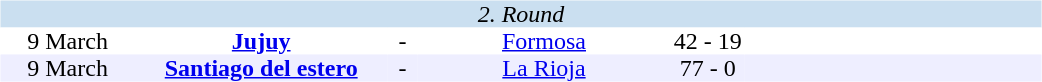<table width=700>
<tr>
<td width=700 valign="top"><br><table border=0 cellspacing=0 cellpadding=0 style="font-size: 100%; border-collapse: collapse;" width=100%>
<tr bgcolor="#CADFF0">
<td style="font-size:100%"; align="center" colspan="6"><em>2. Round</em></td>
</tr>
<tr align=center bgcolor=#FFFFFF>
<td width=90>9 March</td>
<td width=170><strong><a href='#'>Jujuy</a></strong></td>
<td width=20>-</td>
<td width=170><a href='#'>Formosa</a></td>
<td width=50>42 - 19</td>
<td width=200></td>
</tr>
<tr align=center bgcolor=#EEEEFF>
<td width=90>9 March</td>
<td width=170><strong><a href='#'>Santiago del estero</a></strong></td>
<td width=20>-</td>
<td width=170><a href='#'>La Rioja</a></td>
<td width=50>77 - 0</td>
<td width=200></td>
</tr>
</table>
</td>
</tr>
</table>
